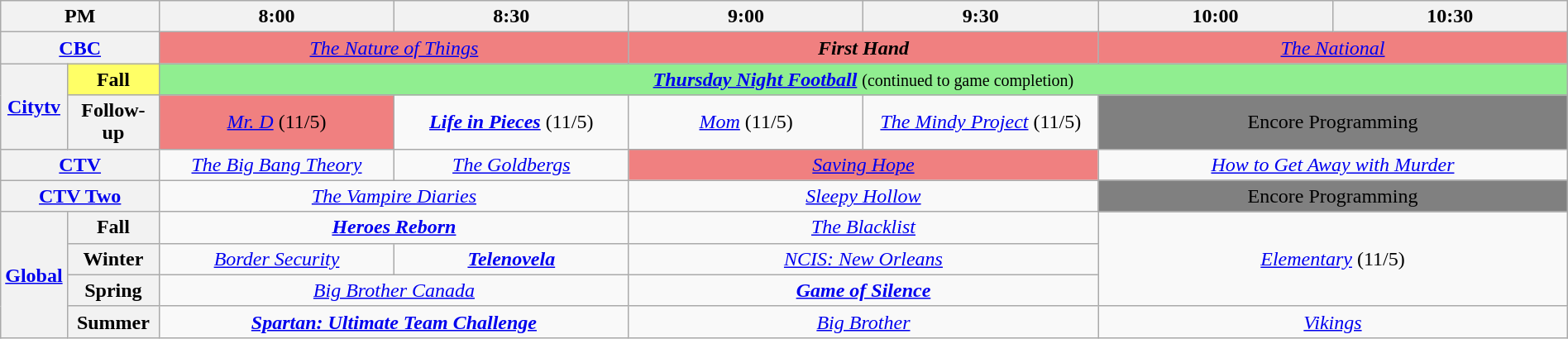<table class="wikitable" style="width:100%;margin-right:0;text-align:center">
<tr>
<th colspan="2" style="width:10%;">PM</th>
<th style="width:15%;">8:00</th>
<th style="width:15%;">8:30</th>
<th style="width:15%;">9:00</th>
<th style="width:15%;">9:30</th>
<th style="width:15%;">10:00</th>
<th style="width:15%;">10:30</th>
</tr>
<tr>
<th colspan="2"><a href='#'>CBC</a></th>
<td colspan="2" style="background:#f08080;"><em><a href='#'>The Nature of Things</a></em></td>
<td colspan="2" style="background:#f08080;"><strong><em>First Hand</em></strong></td>
<td colspan="2" style="background:#f08080;"><em><a href='#'>The National</a></em></td>
</tr>
<tr>
<th rowspan="2"><a href='#'>Citytv</a></th>
<th style="background:#ff6;">Fall</th>
<td colspan="6" style="background:lightgreen;"><strong><em><a href='#'>Thursday Night Football</a></em></strong> <small>(continued to game completion)</small></td>
</tr>
<tr>
<th>Follow-up</th>
<td style="background:#f08080;"><em><a href='#'>Mr. D</a></em> (11/5)</td>
<td><strong><em><a href='#'>Life in Pieces</a></em></strong> (11/5)</td>
<td><em><a href='#'>Mom</a></em> (11/5)</td>
<td><em><a href='#'>The Mindy Project</a></em> (11/5)</td>
<td colspan="2" style="background:gray;">Encore Programming</td>
</tr>
<tr>
<th colspan="2"><a href='#'>CTV</a></th>
<td><em><a href='#'>The Big Bang Theory</a></em></td>
<td><em><a href='#'>The Goldbergs</a></em></td>
<td colspan="2" style="background:#f08080;"><em><a href='#'>Saving Hope</a></em></td>
<td colspan="2"><em><a href='#'>How to Get Away with Murder</a></em></td>
</tr>
<tr>
<th colspan="2"><a href='#'>CTV Two</a></th>
<td colspan="2"><em><a href='#'>The Vampire Diaries</a></em></td>
<td colspan="2"><em><a href='#'>Sleepy Hollow</a></em></td>
<td colspan="2" style="background:gray;">Encore Programming</td>
</tr>
<tr>
<th rowspan="4" colspan="1"><a href='#'>Global</a></th>
<th>Fall</th>
<td colspan="2"><strong><em><a href='#'>Heroes Reborn</a></em></strong></td>
<td colspan="2"><em><a href='#'>The Blacklist</a></em></td>
<td rowspan="3" colspan="2"><em><a href='#'>Elementary</a></em> (11/5)</td>
</tr>
<tr>
<th>Winter</th>
<td><em><a href='#'>Border Security</a></em></td>
<td><strong><em><a href='#'>Telenovela</a></em></strong></td>
<td colspan="2"><em><a href='#'>NCIS: New Orleans</a></em></td>
</tr>
<tr>
<th>Spring</th>
<td colspan="2"><em><a href='#'>Big Brother Canada</a></em></td>
<td colspan="2"><strong><em><a href='#'>Game of Silence</a></em></strong></td>
</tr>
<tr>
<th>Summer</th>
<td colspan="2"><strong><em><a href='#'>Spartan: Ultimate Team Challenge</a></em></strong></td>
<td colspan="2"><em><a href='#'>Big Brother</a></em></td>
<td colspan="2"><em><a href='#'>Vikings</a></em></td>
</tr>
</table>
